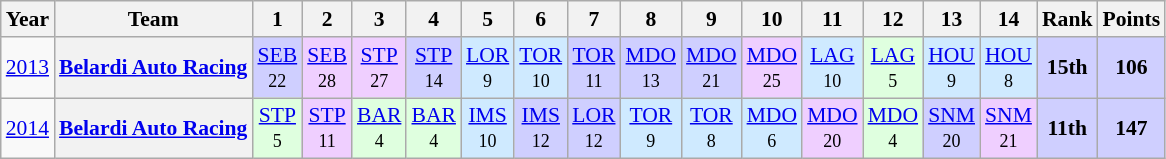<table class="wikitable" style="text-align:center; font-size:90%">
<tr>
<th>Year</th>
<th>Team</th>
<th>1</th>
<th>2</th>
<th>3</th>
<th>4</th>
<th>5</th>
<th>6</th>
<th>7</th>
<th>8</th>
<th>9</th>
<th>10</th>
<th>11</th>
<th>12</th>
<th>13</th>
<th>14</th>
<th>Rank</th>
<th>Points</th>
</tr>
<tr>
<td><a href='#'>2013</a></td>
<th><a href='#'>Belardi Auto Racing</a></th>
<td style="background:#CFCFFF;"><a href='#'>SEB</a><br><small>22</small></td>
<td style="background:#EFCFFF;"><a href='#'>SEB</a><br><small>28</small></td>
<td style="background:#EFCFFF;"><a href='#'>STP</a><br><small>27</small></td>
<td style="background:#CFCFFF;"><a href='#'>STP</a><br><small>14</small></td>
<td style="background:#CFEAFF;"><a href='#'>LOR</a><br><small>9</small></td>
<td style="background:#CFEAFF;"><a href='#'>TOR</a><br><small>10</small></td>
<td style="background:#CFCFFF;"><a href='#'>TOR</a><br><small>11</small></td>
<td style="background:#CFCFFF;"><a href='#'>MDO</a><br><small>13</small></td>
<td style="background:#CFCFFF;"><a href='#'>MDO</a><br><small>21</small></td>
<td style="background:#EFCFFF;"><a href='#'>MDO</a><br><small>25</small></td>
<td style="background:#CFEAFF;"><a href='#'>LAG</a><br><small>10</small></td>
<td style="background:#DFFFDF;"><a href='#'>LAG</a><br><small>5</small></td>
<td style="background:#CFEAFF;"><a href='#'>HOU</a><br><small>9</small></td>
<td style="background:#CFEAFF;"><a href='#'>HOU</a><br><small>8</small></td>
<td style="background:#CFCFFF;"><strong>15th</strong></td>
<td style="background:#CFCFFF;"><strong>106</strong></td>
</tr>
<tr>
<td><a href='#'>2014</a></td>
<th><a href='#'>Belardi Auto Racing</a></th>
<td style="background:#DFFFDF;"><a href='#'>STP</a><br><small>5</small></td>
<td style="background:#EFCFFF;"><a href='#'>STP</a><br><small>11</small></td>
<td style="background:#DFFFDF;"><a href='#'>BAR</a><br><small>4</small></td>
<td style="background:#DFFFDF;"><a href='#'>BAR</a><br><small>4</small></td>
<td style="background:#CFEAFF;"><a href='#'>IMS</a><br><small>10</small></td>
<td style="background:#CFCFFF;"><a href='#'>IMS</a><br><small>12</small></td>
<td style="background:#CFCFFF;"><a href='#'>LOR</a><br><small>12</small></td>
<td style="background:#CFEAFF;"><a href='#'>TOR</a><br><small>9</small></td>
<td style="background:#CFEAFF;"><a href='#'>TOR</a><br><small>8</small></td>
<td style="background:#CFEAFF;"><a href='#'>MDO</a><br><small>6</small></td>
<td style="background:#EFCFFF;"><a href='#'>MDO</a><br><small>20</small></td>
<td style="background:#DFFFDF;"><a href='#'>MDO</a><br><small>4</small></td>
<td style="background:#CFCFFF;"><a href='#'>SNM</a><br><small>20</small></td>
<td style="background:#EFCFFF;"><a href='#'>SNM</a><br><small>21</small></td>
<td style="background:#CFCFFF;"><strong>11th</strong></td>
<td style="background:#CFCFFF;"><strong>147</strong></td>
</tr>
</table>
